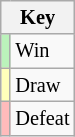<table class="wikitable" style="font-size: 85%">
<tr>
<th colspan="2">Key</th>
</tr>
<tr>
<td bgcolor=#BBF3BB></td>
<td>Win</td>
</tr>
<tr>
<td bgcolor=#FFFFBB></td>
<td>Draw</td>
</tr>
<tr>
<td bgcolor=#FFBBBB></td>
<td>Defeat</td>
</tr>
</table>
